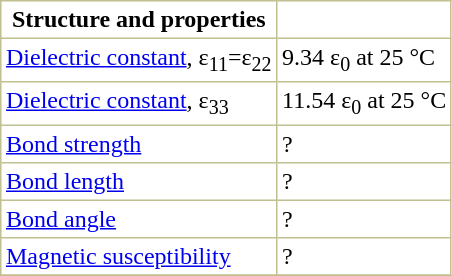<table border="1" cellspacing="0" cellpadding="3" style="margin: 0 0 0 0.5em; background: #FFFFFF; border-collapse: collapse; border-color: #C0C090;">
<tr>
<th>Structure and properties</th>
</tr>
<tr>
<td><a href='#'>Dielectric constant</a>, ε<sub>11</sub>=ε<sub>22</sub></td>
<td>9.34 ε<sub>0</sub> at 25 °C </td>
</tr>
<tr>
<td><a href='#'>Dielectric constant</a>, ε<sub>33</sub></td>
<td>11.54 ε<sub>0</sub> at 25 °C </td>
</tr>
<tr>
<td><a href='#'>Bond strength</a></td>
<td>? </td>
</tr>
<tr>
<td><a href='#'>Bond length</a></td>
<td>? </td>
</tr>
<tr>
<td><a href='#'>Bond angle</a></td>
<td>? </td>
</tr>
<tr>
<td><a href='#'>Magnetic susceptibility</a></td>
<td>? </td>
</tr>
<tr>
</tr>
</table>
